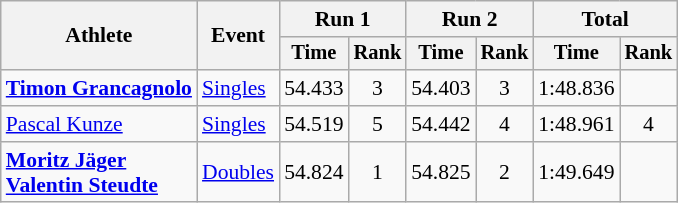<table class="wikitable" style="font-size:90%">
<tr>
<th rowspan="2">Athlete</th>
<th rowspan="2">Event</th>
<th colspan="2">Run 1</th>
<th colspan="2">Run 2</th>
<th colspan="2">Total</th>
</tr>
<tr style="font-size:95%">
<th>Time</th>
<th>Rank</th>
<th>Time</th>
<th>Rank</th>
<th>Time</th>
<th>Rank</th>
</tr>
<tr align=center>
<td align=left><strong><a href='#'>Timon Grancagnolo</a></strong></td>
<td align=left><a href='#'>Singles</a></td>
<td>54.433</td>
<td>3</td>
<td>54.403</td>
<td>3</td>
<td>1:48.836</td>
<td></td>
</tr>
<tr align=center>
<td align=left><a href='#'>Pascal Kunze</a></td>
<td align=left><a href='#'>Singles</a></td>
<td>54.519</td>
<td>5</td>
<td>54.442</td>
<td>4</td>
<td>1:48.961</td>
<td>4</td>
</tr>
<tr align=center>
<td align=left><strong><a href='#'>Moritz Jäger</a><br><a href='#'>Valentin Steudte</a></strong></td>
<td align=left><a href='#'>Doubles</a></td>
<td>54.824</td>
<td>1</td>
<td>54.825</td>
<td>2</td>
<td>1:49.649</td>
<td></td>
</tr>
</table>
